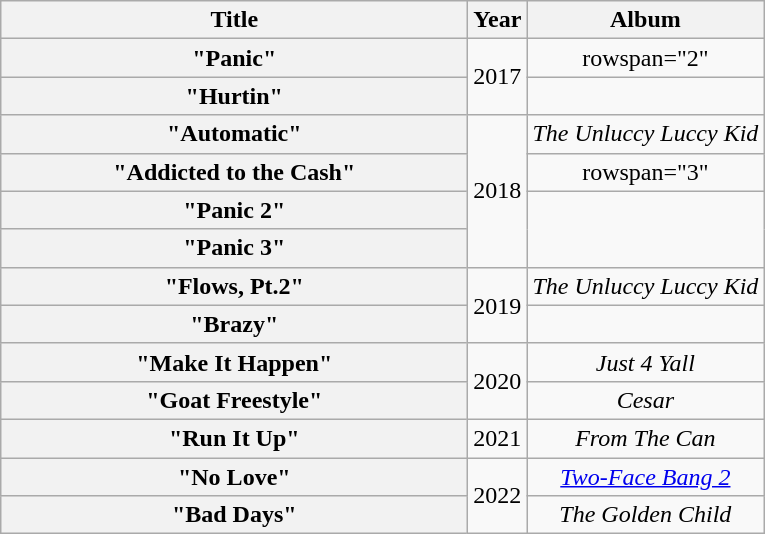<table class="wikitable plainrowheaders" style="text-align:center;">
<tr>
<th scope="col" style="width:19em;">Title</th>
<th scope="col">Year</th>
<th scope="col">Album</th>
</tr>
<tr>
<th scope="row">"Panic"<br></th>
<td rowspan="2">2017</td>
<td>rowspan="2" </td>
</tr>
<tr>
<th scope="row">"Hurtin"<br></th>
</tr>
<tr>
<th scope="row">"Automatic"<br></th>
<td rowspan="4">2018</td>
<td><em>The Unluccy Luccy Kid</em></td>
</tr>
<tr>
<th scope="row">"Addicted to the Cash"<br></th>
<td>rowspan="3" </td>
</tr>
<tr>
<th scope="row">"Panic 2"<br></th>
</tr>
<tr>
<th scope="row">"Panic 3"<br></th>
</tr>
<tr>
<th scope="row">"Flows, Pt.2"<br></th>
<td rowspan="2">2019</td>
<td><em>The Unluccy Luccy Kid</em></td>
</tr>
<tr>
<th scope="row">"Brazy"<br></th>
<td></td>
</tr>
<tr>
<th scope="row">"Make It Happen"<br></th>
<td rowspan="2">2020</td>
<td><em>Just 4 Yall</em></td>
</tr>
<tr>
<th scope="row">"Goat Freestyle"<br></th>
<td><em>Cesar</em></td>
</tr>
<tr>
<th scope="row">"Run It Up"<br></th>
<td rowspan="1">2021</td>
<td><em>From The Can</em></td>
</tr>
<tr>
<th scope="row">"No Love"<br></th>
<td rowspan="2">2022</td>
<td><em><a href='#'>Two-Face Bang 2</a></em></td>
</tr>
<tr>
<th scope="row">"Bad Days"<br></th>
<td><em>The Golden Child</em></td>
</tr>
</table>
